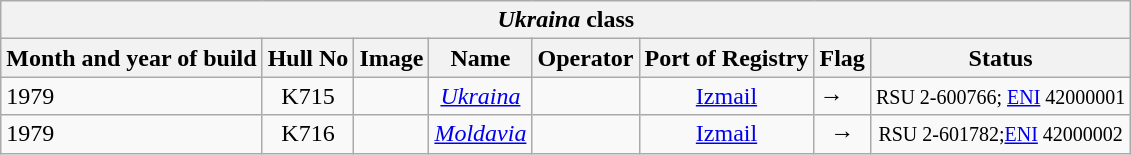<table class="wikitable" style="text-align:center">
<tr>
<th colspan="8" style="text-align:center"><em>Ukraina</em> class</th>
</tr>
<tr>
<th align=Left>Month and year of build</th>
<th>Hull No</th>
<th>Image</th>
<th>Name</th>
<th>Operator</th>
<th>Port of Registry</th>
<th align=Left>Flag</th>
<th>Status</th>
</tr>
<tr>
<td align=Left>1979</td>
<td>K715</td>
<td></td>
<td><em><a href='#'>Ukraina</a></em></td>
<td></td>
<td><a href='#'>Izmail</a></td>
<td align=Left> → </td>
<td><small> RSU 2-600766; <a href='#'>ENI</a> 42000001</small></td>
</tr>
<tr>
<td align=Left>1979</td>
<td>K716</td>
<td></td>
<td><em><a href='#'>Moldavia</a></em></td>
<td></td>
<td><a href='#'>Izmail</a></td>
<td> → </td>
<td><small> RSU 2-601782;<a href='#'>ENI</a> 42000002</small></td>
</tr>
</table>
